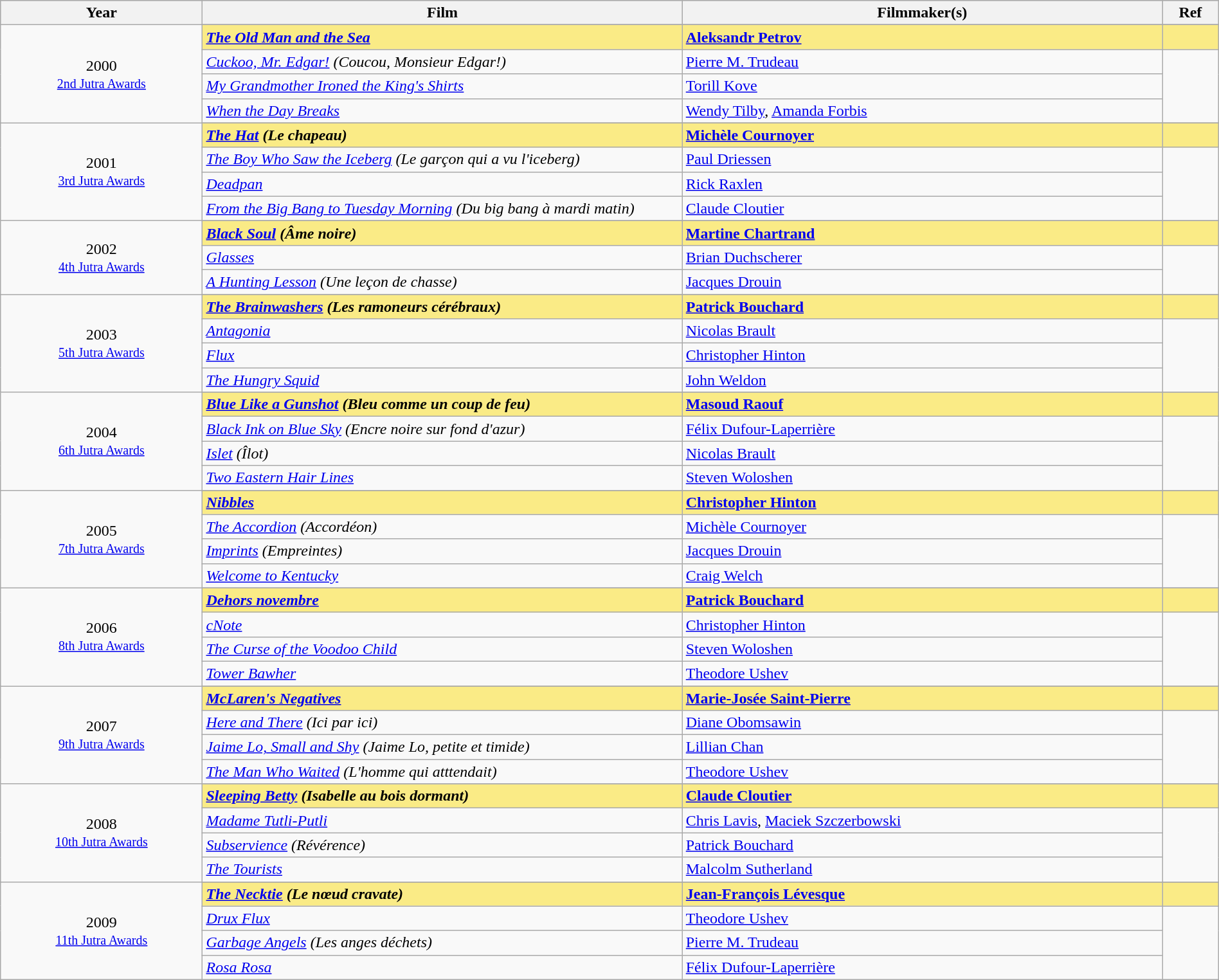<table class="wikitable" style="width:100%;">
<tr style="background:#bebebe;">
<th style="width:8%;">Year</th>
<th style="width:19%;">Film</th>
<th style="width:19%;">Filmmaker(s)</th>
<th style="width:2%;">Ref</th>
</tr>
<tr>
<td rowspan="5" align="center">2000<br> <small><a href='#'>2nd Jutra Awards</a></small></td>
</tr>
<tr style="background:#FAEB86">
<td><strong><em><a href='#'>The Old Man and the Sea</a></em></strong></td>
<td><strong><a href='#'>Aleksandr Petrov</a></strong></td>
<td></td>
</tr>
<tr>
<td><em><a href='#'>Cuckoo, Mr. Edgar!</a> (Coucou, Monsieur Edgar!)</em></td>
<td><a href='#'>Pierre M. Trudeau</a></td>
<td rowspan=3></td>
</tr>
<tr>
<td><em><a href='#'>My Grandmother Ironed the King's Shirts</a></em></td>
<td><a href='#'>Torill Kove</a></td>
</tr>
<tr>
<td><em><a href='#'>When the Day Breaks</a></em></td>
<td><a href='#'>Wendy Tilby</a>, <a href='#'>Amanda Forbis</a></td>
</tr>
<tr>
<td rowspan="5" align="center">2001<br> <small><a href='#'>3rd Jutra Awards</a></small></td>
</tr>
<tr style="background:#FAEB86">
<td><strong><em><a href='#'>The Hat</a> (Le chapeau)</em></strong></td>
<td><strong><a href='#'>Michèle Cournoyer</a></strong></td>
<td></td>
</tr>
<tr>
<td><em><a href='#'>The Boy Who Saw the Iceberg</a> (Le garçon qui a vu l'iceberg)</em></td>
<td><a href='#'>Paul Driessen</a></td>
<td rowspan=3></td>
</tr>
<tr>
<td><em><a href='#'>Deadpan</a></em></td>
<td><a href='#'>Rick Raxlen</a></td>
</tr>
<tr>
<td><em><a href='#'>From the Big Bang to Tuesday Morning</a> (Du big bang à mardi matin)</em></td>
<td><a href='#'>Claude Cloutier</a></td>
</tr>
<tr>
<td rowspan="4" align="center">2002 <br> <small><a href='#'>4th Jutra Awards</a></small></td>
</tr>
<tr style="background:#FAEB86">
<td><strong><em><a href='#'>Black Soul</a> (Âme noire)</em></strong></td>
<td><strong><a href='#'>Martine Chartrand</a></strong></td>
<td></td>
</tr>
<tr>
<td><em><a href='#'>Glasses</a></em></td>
<td><a href='#'>Brian Duchscherer</a></td>
<td rowspan=2></td>
</tr>
<tr>
<td><em><a href='#'>A Hunting Lesson</a> (Une leçon de chasse)</em></td>
<td><a href='#'>Jacques Drouin</a></td>
</tr>
<tr>
<td rowspan="5" align="center">2003 <br> <small><a href='#'>5th Jutra Awards</a></small></td>
</tr>
<tr style="background:#FAEB86">
<td><strong><em><a href='#'>The Brainwashers</a> (Les ramoneurs cérébraux)</em></strong></td>
<td><strong><a href='#'>Patrick Bouchard</a></strong></td>
<td></td>
</tr>
<tr>
<td><em><a href='#'>Antagonia</a></em></td>
<td><a href='#'>Nicolas Brault</a></td>
<td rowspan=3></td>
</tr>
<tr>
<td><em><a href='#'>Flux</a></em></td>
<td><a href='#'>Christopher Hinton</a></td>
</tr>
<tr>
<td><em><a href='#'>The Hungry Squid</a></em></td>
<td><a href='#'>John Weldon</a></td>
</tr>
<tr>
<td rowspan="5" align="center">2004 <br> <small><a href='#'>6th Jutra Awards</a></small></td>
</tr>
<tr style="background:#FAEB86">
<td><strong><em><a href='#'>Blue Like a Gunshot</a> (Bleu comme un coup de feu)</em></strong></td>
<td><strong><a href='#'>Masoud Raouf</a></strong></td>
<td></td>
</tr>
<tr>
<td><em><a href='#'>Black Ink on Blue Sky</a> (Encre noire sur fond d'azur)</em></td>
<td><a href='#'>Félix Dufour-Laperrière</a></td>
<td rowspan=3></td>
</tr>
<tr>
<td><em><a href='#'>Islet</a> (Îlot)</em></td>
<td><a href='#'>Nicolas Brault</a></td>
</tr>
<tr>
<td><em><a href='#'>Two Eastern Hair Lines</a></em></td>
<td><a href='#'>Steven Woloshen</a></td>
</tr>
<tr>
<td rowspan="5" align="center">2005 <br> <small><a href='#'>7th Jutra Awards</a></small></td>
</tr>
<tr style="background:#FAEB86">
<td><strong><em><a href='#'>Nibbles</a></em></strong></td>
<td><strong><a href='#'>Christopher Hinton</a></strong></td>
<td></td>
</tr>
<tr>
<td><em><a href='#'>The Accordion</a> (Accordéon)</em></td>
<td><a href='#'>Michèle Cournoyer</a></td>
<td rowspan=3></td>
</tr>
<tr>
<td><em><a href='#'>Imprints</a> (Empreintes)</em></td>
<td><a href='#'>Jacques Drouin</a></td>
</tr>
<tr>
<td><em><a href='#'>Welcome to Kentucky</a></em></td>
<td><a href='#'>Craig Welch</a></td>
</tr>
<tr>
<td rowspan="5" align="center">2006 <br> <small><a href='#'>8th Jutra Awards</a></small></td>
</tr>
<tr style="background:#FAEB86">
<td><strong><em><a href='#'>Dehors novembre</a></em></strong></td>
<td><strong><a href='#'>Patrick Bouchard</a></strong></td>
<td></td>
</tr>
<tr>
<td><em><a href='#'>cNote</a></em></td>
<td><a href='#'>Christopher Hinton</a></td>
<td rowspan=3></td>
</tr>
<tr>
<td><em><a href='#'>The Curse of the Voodoo Child</a></em></td>
<td><a href='#'>Steven Woloshen</a></td>
</tr>
<tr>
<td><em><a href='#'>Tower Bawher</a></em></td>
<td><a href='#'>Theodore Ushev</a></td>
</tr>
<tr>
<td rowspan="5" align="center">2007 <br> <small><a href='#'>9th Jutra Awards</a></small></td>
</tr>
<tr style="background:#FAEB86">
<td><strong><em><a href='#'>McLaren's Negatives</a></em></strong></td>
<td><strong><a href='#'>Marie-Josée Saint-Pierre</a></strong></td>
<td></td>
</tr>
<tr>
<td><em><a href='#'>Here and There</a> (Ici par ici)</em></td>
<td><a href='#'>Diane Obomsawin</a></td>
<td rowspan=3></td>
</tr>
<tr>
<td><em><a href='#'>Jaime Lo, Small and Shy</a> (Jaime Lo, petite et timide)</em></td>
<td><a href='#'>Lillian Chan</a></td>
</tr>
<tr>
<td><em><a href='#'>The Man Who Waited</a> (L'homme qui atttendait)</em></td>
<td><a href='#'>Theodore Ushev</a></td>
</tr>
<tr>
<td rowspan="5" align="center">2008 <br> <small><a href='#'>10th Jutra Awards</a></small></td>
</tr>
<tr style="background:#FAEB86">
<td><strong><em><a href='#'>Sleeping Betty</a> (Isabelle au bois dormant)</em></strong></td>
<td><strong><a href='#'>Claude Cloutier</a></strong></td>
<td></td>
</tr>
<tr>
<td><em><a href='#'>Madame Tutli-Putli</a></em></td>
<td><a href='#'>Chris Lavis</a>, <a href='#'>Maciek Szczerbowski</a></td>
<td rowspan=3></td>
</tr>
<tr>
<td><em><a href='#'>Subservience</a> (Révérence)</em></td>
<td><a href='#'>Patrick Bouchard</a></td>
</tr>
<tr>
<td><em><a href='#'>The Tourists</a></em></td>
<td><a href='#'>Malcolm Sutherland</a></td>
</tr>
<tr>
<td rowspan="5" align="center">2009 <br> <small><a href='#'>11th Jutra Awards</a></small></td>
</tr>
<tr style="background:#FAEB86">
<td><strong><em><a href='#'>The Necktie</a> (Le nœud cravate)</em></strong></td>
<td><strong><a href='#'>Jean-François Lévesque</a></strong></td>
<td></td>
</tr>
<tr>
<td><em><a href='#'>Drux Flux</a></em></td>
<td><a href='#'>Theodore Ushev</a></td>
<td rowspan=3></td>
</tr>
<tr>
<td><em><a href='#'>Garbage Angels</a> (Les anges déchets)</em></td>
<td><a href='#'>Pierre M. Trudeau</a></td>
</tr>
<tr>
<td><em><a href='#'>Rosa Rosa</a></em></td>
<td><a href='#'>Félix Dufour-Laperrière</a></td>
</tr>
</table>
